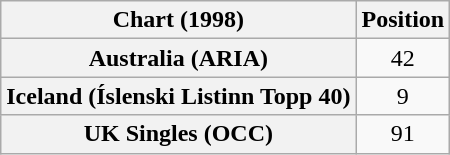<table class="wikitable sortable plainrowheaders" style="text-align:center">
<tr>
<th>Chart (1998)</th>
<th>Position</th>
</tr>
<tr>
<th scope="row">Australia (ARIA)</th>
<td>42</td>
</tr>
<tr>
<th scope="row">Iceland (Íslenski Listinn Topp 40)</th>
<td>9</td>
</tr>
<tr>
<th scope="row">UK Singles (OCC)</th>
<td>91</td>
</tr>
</table>
